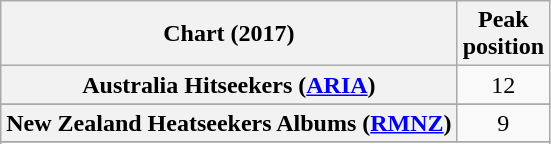<table class="wikitable sortable plainrowheaders" style="text-align:center">
<tr>
<th scope="col">Chart (2017)</th>
<th scope="col">Peak<br> position</th>
</tr>
<tr>
<th scope="row">Australia Hitseekers (<a href='#'>ARIA</a>)</th>
<td align="center">12</td>
</tr>
<tr>
</tr>
<tr>
</tr>
<tr>
</tr>
<tr>
<th scope="row">New Zealand Heatseekers Albums (<a href='#'>RMNZ</a>)</th>
<td>9</td>
</tr>
<tr>
</tr>
<tr>
</tr>
<tr>
</tr>
<tr>
</tr>
</table>
